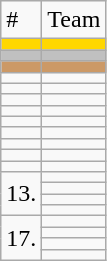<table class="wikitable">
<tr>
<td>#</td>
<td>Team</td>
</tr>
<tr bgcolor="gold">
<td></td>
<td></td>
</tr>
<tr bgcolor="Silver">
<td></td>
<td></td>
</tr>
<tr bgcolor="CC9966">
<td></td>
<td></td>
</tr>
<tr>
<td></td>
<td></td>
</tr>
<tr>
<td></td>
<td></td>
</tr>
<tr>
<td></td>
<td></td>
</tr>
<tr>
<td></td>
<td></td>
</tr>
<tr>
<td></td>
<td></td>
</tr>
<tr>
<td></td>
<td></td>
</tr>
<tr>
<td></td>
<td></td>
</tr>
<tr>
<td></td>
<td></td>
</tr>
<tr>
<td></td>
<td></td>
</tr>
<tr>
<td rowspan=4>13.</td>
<td></td>
</tr>
<tr>
<td></td>
</tr>
<tr>
<td></td>
</tr>
<tr>
<td></td>
</tr>
<tr>
<td rowspan=4>17.</td>
<td></td>
</tr>
<tr>
<td></td>
</tr>
<tr>
<td></td>
</tr>
<tr>
<td></td>
</tr>
</table>
